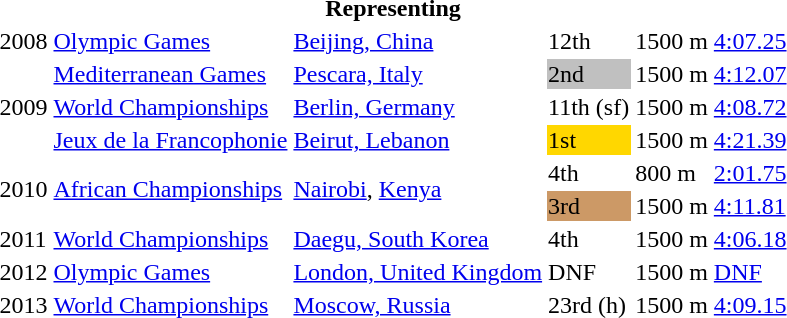<table>
<tr>
<th colspan="6">Representing </th>
</tr>
<tr>
<td>2008</td>
<td><a href='#'>Olympic Games</a></td>
<td><a href='#'>Beijing, China</a></td>
<td>12th</td>
<td>1500 m</td>
<td><a href='#'>4:07.25</a></td>
</tr>
<tr>
<td rowspan=3>2009</td>
<td><a href='#'>Mediterranean Games</a></td>
<td><a href='#'>Pescara, Italy</a></td>
<td bgcolor=silver>2nd</td>
<td>1500 m</td>
<td><a href='#'>4:12.07</a></td>
</tr>
<tr>
<td><a href='#'>World Championships</a></td>
<td><a href='#'>Berlin, Germany</a></td>
<td>11th (sf)</td>
<td>1500 m</td>
<td><a href='#'>4:08.72</a></td>
</tr>
<tr>
<td><a href='#'>Jeux de la Francophonie</a></td>
<td><a href='#'>Beirut, Lebanon</a></td>
<td bgcolor=gold>1st</td>
<td>1500 m</td>
<td><a href='#'>4:21.39</a></td>
</tr>
<tr>
<td rowspan=2>2010</td>
<td rowspan=2><a href='#'>African Championships</a></td>
<td rowspan=2><a href='#'>Nairobi</a>, <a href='#'>Kenya</a></td>
<td>4th</td>
<td>800 m</td>
<td><a href='#'>2:01.75</a></td>
</tr>
<tr>
<td bgcolor="cc9966">3rd</td>
<td>1500 m</td>
<td><a href='#'>4:11.81</a></td>
</tr>
<tr>
<td>2011</td>
<td><a href='#'>World Championships</a></td>
<td><a href='#'>Daegu, South Korea</a></td>
<td>4th</td>
<td>1500 m</td>
<td><a href='#'>4:06.18</a></td>
</tr>
<tr>
<td>2012</td>
<td><a href='#'>Olympic Games</a></td>
<td><a href='#'>London, United Kingdom</a></td>
<td>DNF</td>
<td>1500 m</td>
<td><a href='#'>DNF</a></td>
</tr>
<tr>
<td>2013</td>
<td><a href='#'>World Championships</a></td>
<td><a href='#'>Moscow, Russia</a></td>
<td>23rd (h)</td>
<td>1500 m</td>
<td><a href='#'>4:09.15</a></td>
</tr>
</table>
